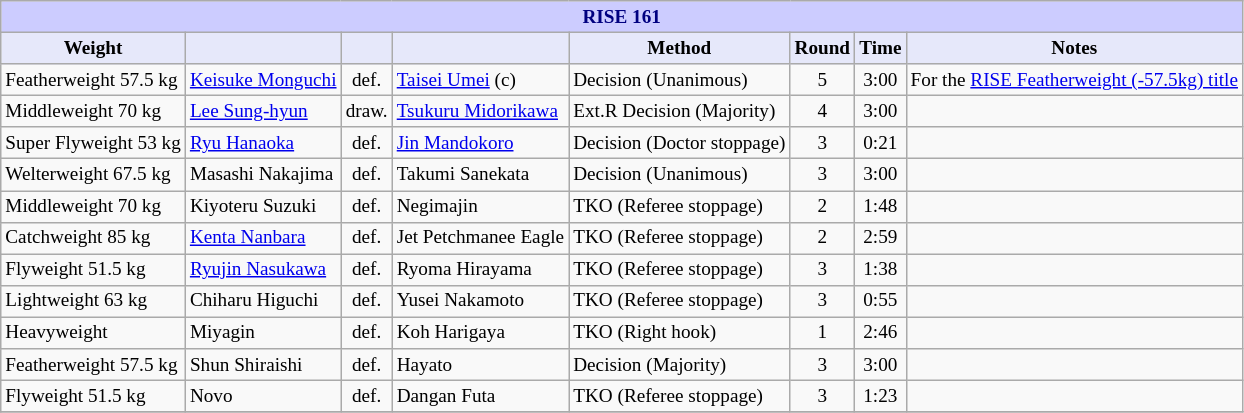<table class="wikitable" style="font-size: 80%;">
<tr>
<th colspan="8" style="background-color: #ccf; color: #000080; text-align: center;"><strong>RISE 161</strong></th>
</tr>
<tr>
<th colspan="1" style="background-color: #E6E8FA; color: #000000; text-align: center;">Weight</th>
<th colspan="1" style="background-color: #E6E8FA; color: #000000; text-align: center;"></th>
<th colspan="1" style="background-color: #E6E8FA; color: #000000; text-align: center;"></th>
<th colspan="1" style="background-color: #E6E8FA; color: #000000; text-align: center;"></th>
<th colspan="1" style="background-color: #E6E8FA; color: #000000; text-align: center;">Method</th>
<th colspan="1" style="background-color: #E6E8FA; color: #000000; text-align: center;">Round</th>
<th colspan="1" style="background-color: #E6E8FA; color: #000000; text-align: center;">Time</th>
<th colspan="1" style="background-color: #E6E8FA; color: #000000; text-align: center;">Notes</th>
</tr>
<tr>
<td>Featherweight 57.5 kg</td>
<td> <a href='#'>Keisuke Monguchi</a></td>
<td align=center>def.</td>
<td> <a href='#'>Taisei Umei</a> (c)</td>
<td>Decision (Unanimous)</td>
<td align=center>5</td>
<td align=center>3:00</td>
<td>For the <a href='#'>RISE Featherweight (-57.5kg) title</a></td>
</tr>
<tr>
<td>Middleweight 70 kg</td>
<td> <a href='#'>Lee Sung-hyun</a></td>
<td align=center>draw.</td>
<td> <a href='#'>Tsukuru Midorikawa</a></td>
<td>Ext.R Decision (Majority)</td>
<td align=center>4</td>
<td align=center>3:00</td>
<td></td>
</tr>
<tr>
<td>Super Flyweight 53 kg</td>
<td> <a href='#'>Ryu Hanaoka</a></td>
<td align=center>def.</td>
<td> <a href='#'>Jin Mandokoro</a></td>
<td>Decision (Doctor stoppage)</td>
<td align=center>3</td>
<td align=center>0:21</td>
<td></td>
</tr>
<tr>
<td>Welterweight 67.5 kg</td>
<td> Masashi Nakajima</td>
<td align=center>def.</td>
<td> Takumi Sanekata</td>
<td>Decision (Unanimous)</td>
<td align=center>3</td>
<td align=center>3:00</td>
<td></td>
</tr>
<tr>
<td>Middleweight 70 kg</td>
<td> Kiyoteru Suzuki</td>
<td align=center>def.</td>
<td> Negimajin</td>
<td>TKO (Referee stoppage)</td>
<td align=center>2</td>
<td align=center>1:48</td>
<td></td>
</tr>
<tr>
<td>Catchweight 85 kg</td>
<td> <a href='#'>Kenta Nanbara</a></td>
<td align=center>def.</td>
<td> Jet Petchmanee Eagle</td>
<td>TKO (Referee stoppage)</td>
<td align=center>2</td>
<td align=center>2:59</td>
<td></td>
</tr>
<tr>
<td>Flyweight 51.5 kg</td>
<td> <a href='#'>Ryujin Nasukawa</a></td>
<td align=center>def.</td>
<td> Ryoma Hirayama</td>
<td>TKO (Referee stoppage)</td>
<td align=center>3</td>
<td align=center>1:38</td>
<td></td>
</tr>
<tr>
<td>Lightweight 63 kg</td>
<td> Chiharu Higuchi</td>
<td align=center>def.</td>
<td> Yusei Nakamoto</td>
<td>TKO (Referee stoppage)</td>
<td align=center>3</td>
<td align=center>0:55</td>
<td></td>
</tr>
<tr>
<td>Heavyweight</td>
<td> Miyagin</td>
<td align=center>def.</td>
<td> Koh Harigaya</td>
<td>TKO (Right hook)</td>
<td align=center>1</td>
<td align=center>2:46</td>
<td></td>
</tr>
<tr>
<td>Featherweight 57.5 kg</td>
<td> Shun Shiraishi</td>
<td align=center>def.</td>
<td> Hayato</td>
<td>Decision (Majority)</td>
<td align=center>3</td>
<td align=center>3:00</td>
<td></td>
</tr>
<tr>
<td>Flyweight 51.5 kg</td>
<td> Novo</td>
<td align=center>def.</td>
<td> Dangan Futa</td>
<td>TKO (Referee stoppage)</td>
<td align=center>3</td>
<td align=center>1:23</td>
<td></td>
</tr>
<tr>
</tr>
</table>
